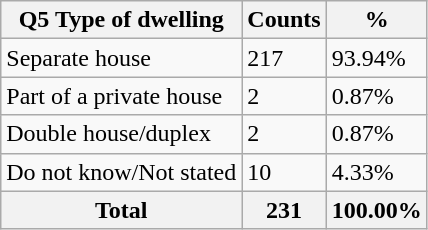<table class="wikitable sortable">
<tr>
<th>Q5 Type of dwelling</th>
<th>Counts</th>
<th>%</th>
</tr>
<tr>
<td>Separate house</td>
<td>217</td>
<td>93.94%</td>
</tr>
<tr>
<td>Part of a private house</td>
<td>2</td>
<td>0.87%</td>
</tr>
<tr>
<td>Double house/duplex</td>
<td>2</td>
<td>0.87%</td>
</tr>
<tr>
<td>Do not know/Not stated</td>
<td>10</td>
<td>4.33%</td>
</tr>
<tr>
<th>Total</th>
<th>231</th>
<th>100.00%</th>
</tr>
</table>
